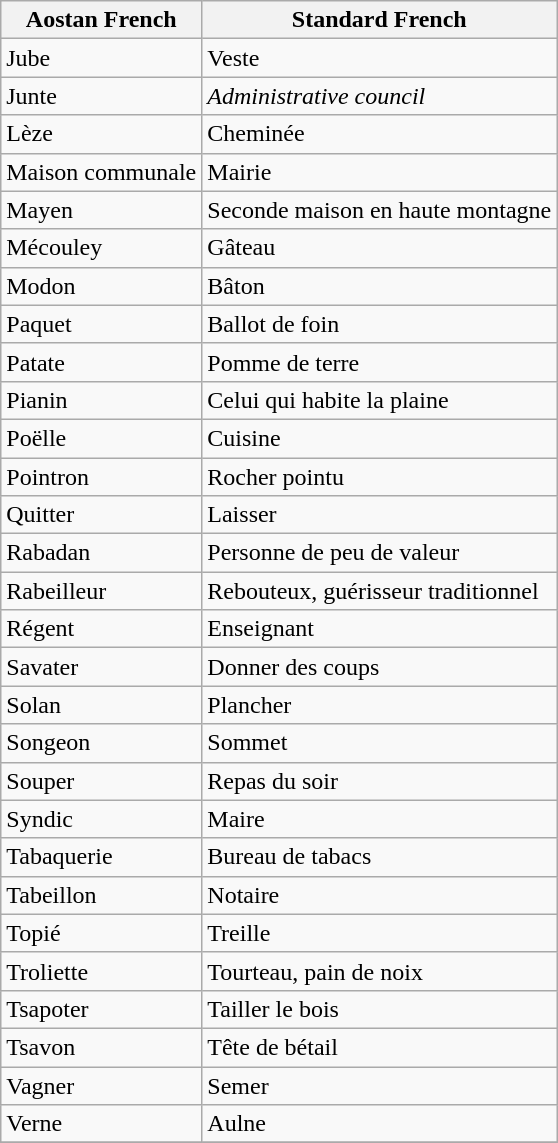<table class="wikitable">
<tr>
<th>Aostan French</th>
<th>Standard French</th>
</tr>
<tr>
<td>Jube</td>
<td>Veste</td>
</tr>
<tr>
<td>Junte</td>
<td><em>Administrative council</em></td>
</tr>
<tr>
<td>Lèze</td>
<td>Cheminée</td>
</tr>
<tr>
<td>Maison communale</td>
<td>Mairie</td>
</tr>
<tr>
<td>Mayen</td>
<td>Seconde maison en haute montagne</td>
</tr>
<tr>
<td>Mécouley</td>
<td>Gâteau</td>
</tr>
<tr>
<td>Modon</td>
<td>Bâton</td>
</tr>
<tr>
<td>Paquet</td>
<td>Ballot de foin</td>
</tr>
<tr>
<td>Patate</td>
<td>Pomme de terre</td>
</tr>
<tr>
<td>Pianin</td>
<td>Celui qui habite la plaine</td>
</tr>
<tr>
<td>Poëlle</td>
<td>Cuisine</td>
</tr>
<tr>
<td>Pointron</td>
<td>Rocher pointu</td>
</tr>
<tr>
<td>Quitter</td>
<td>Laisser</td>
</tr>
<tr>
<td>Rabadan</td>
<td>Personne de peu de valeur</td>
</tr>
<tr>
<td>Rabeilleur</td>
<td>Rebouteux, guérisseur traditionnel</td>
</tr>
<tr>
<td>Régent</td>
<td>Enseignant</td>
</tr>
<tr>
<td>Savater</td>
<td>Donner des coups</td>
</tr>
<tr>
<td>Solan</td>
<td>Plancher</td>
</tr>
<tr>
<td>Songeon</td>
<td>Sommet</td>
</tr>
<tr>
<td>Souper</td>
<td>Repas du soir</td>
</tr>
<tr>
<td>Syndic</td>
<td>Maire</td>
</tr>
<tr>
<td>Tabaquerie</td>
<td>Bureau de tabacs</td>
</tr>
<tr>
<td>Tabeillon</td>
<td>Notaire</td>
</tr>
<tr>
<td>Topié</td>
<td>Treille</td>
</tr>
<tr>
<td>Troliette</td>
<td>Tourteau, pain de noix</td>
</tr>
<tr>
<td>Tsapoter</td>
<td>Tailler le bois</td>
</tr>
<tr>
<td>Tsavon</td>
<td>Tête de bétail</td>
</tr>
<tr>
<td>Vagner</td>
<td>Semer</td>
</tr>
<tr>
<td>Verne</td>
<td>Aulne</td>
</tr>
<tr | || ||>
</tr>
</table>
